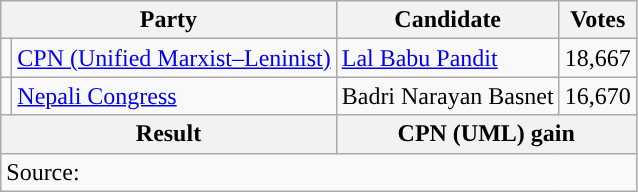<table class="wikitable">
<tr>
<th colspan="2">Party</th>
<th>Candidate</th>
<th>Votes</th>
</tr>
<tr>
<td style="background-color:"></td>
<td><a href='#'>CPN (Unified Marxist–Leninist)</a></td>
<td><a href='#'>Lal Babu Pandit</a></td>
<td>18,667</td>
</tr>
<tr>
<td style="background-color:"></td>
<td><a href='#'>Nepali Congress</a></td>
<td>Badri Narayan Basnet</td>
<td>16,670</td>
</tr>
<tr>
<th colspan="2">Result</th>
<th colspan="2">CPN (UML) gain</th>
</tr>
<tr>
<td colspan="4">Source: </td>
</tr>
</table>
